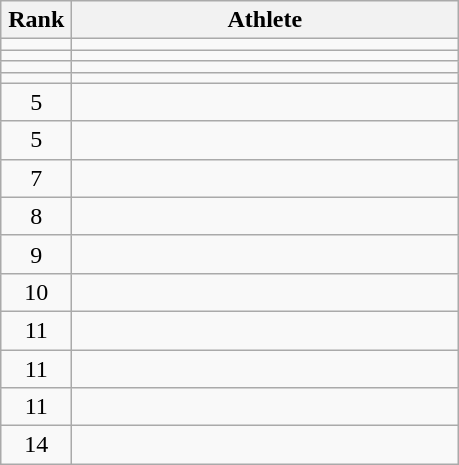<table class="wikitable" style="text-align: center;">
<tr>
<th width=40>Rank</th>
<th width=250>Athlete</th>
</tr>
<tr>
<td></td>
<td align=left></td>
</tr>
<tr>
<td></td>
<td align=left></td>
</tr>
<tr>
<td></td>
<td align=left></td>
</tr>
<tr>
<td></td>
<td align=left></td>
</tr>
<tr>
<td>5</td>
<td align=left></td>
</tr>
<tr>
<td>5</td>
<td align=left></td>
</tr>
<tr>
<td>7</td>
<td align=left></td>
</tr>
<tr>
<td>8</td>
<td align=left></td>
</tr>
<tr>
<td>9</td>
<td align=left></td>
</tr>
<tr>
<td>10</td>
<td align=left></td>
</tr>
<tr>
<td>11</td>
<td align=left></td>
</tr>
<tr>
<td>11</td>
<td align=left></td>
</tr>
<tr>
<td>11</td>
<td align=left></td>
</tr>
<tr>
<td>14</td>
<td align=left></td>
</tr>
</table>
